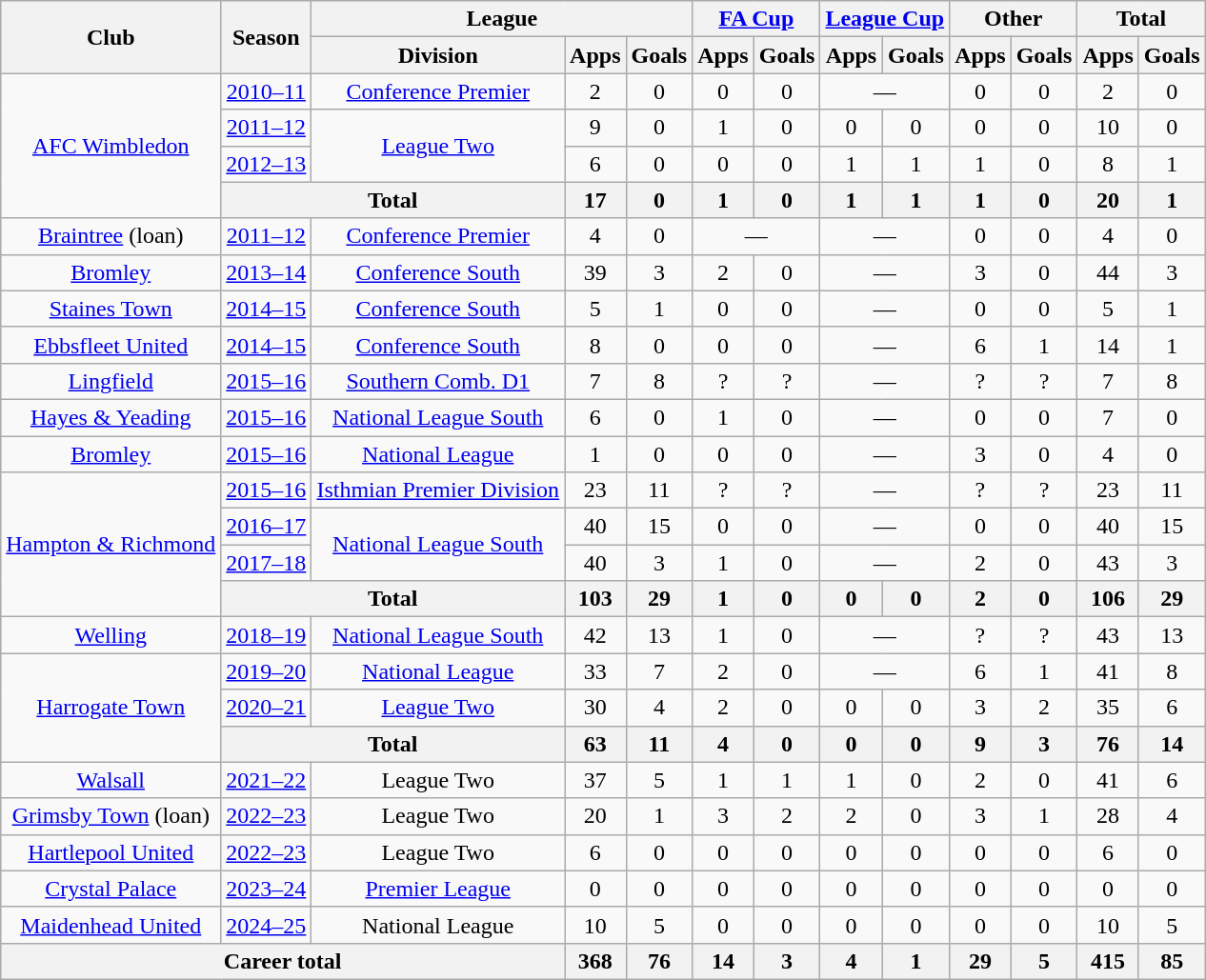<table class="wikitable" style="text-align:center">
<tr>
<th rowspan="2">Club</th>
<th rowspan="2">Season</th>
<th colspan="3">League</th>
<th colspan="2"><a href='#'>FA Cup</a></th>
<th colspan="2"><a href='#'>League Cup</a></th>
<th colspan="2">Other</th>
<th colspan="2">Total</th>
</tr>
<tr>
<th>Division</th>
<th>Apps</th>
<th>Goals</th>
<th>Apps</th>
<th>Goals</th>
<th>Apps</th>
<th>Goals</th>
<th>Apps</th>
<th>Goals</th>
<th>Apps</th>
<th>Goals</th>
</tr>
<tr>
<td rowspan="4"><a href='#'>AFC Wimbledon</a></td>
<td><a href='#'>2010–11</a></td>
<td><a href='#'>Conference Premier</a></td>
<td>2</td>
<td>0</td>
<td>0</td>
<td>0</td>
<td colspan="2">—</td>
<td>0</td>
<td>0</td>
<td>2</td>
<td>0</td>
</tr>
<tr>
<td><a href='#'>2011–12</a></td>
<td rowspan="2"><a href='#'>League Two</a></td>
<td>9</td>
<td>0</td>
<td>1</td>
<td>0</td>
<td>0</td>
<td>0</td>
<td>0</td>
<td>0</td>
<td>10</td>
<td>0</td>
</tr>
<tr>
<td><a href='#'>2012–13</a></td>
<td>6</td>
<td>0</td>
<td>0</td>
<td>0</td>
<td>1</td>
<td>1</td>
<td>1</td>
<td>0</td>
<td>8</td>
<td>1</td>
</tr>
<tr>
<th colspan="2">Total</th>
<th>17</th>
<th>0</th>
<th>1</th>
<th>0</th>
<th>1</th>
<th>1</th>
<th>1</th>
<th>0</th>
<th>20</th>
<th>1</th>
</tr>
<tr>
<td><a href='#'>Braintree</a> (loan)</td>
<td><a href='#'>2011–12</a></td>
<td><a href='#'>Conference Premier</a></td>
<td>4</td>
<td>0</td>
<td colspan="2">—</td>
<td colspan="2">—</td>
<td>0</td>
<td>0</td>
<td>4</td>
<td>0</td>
</tr>
<tr>
<td><a href='#'>Bromley</a></td>
<td><a href='#'>2013–14</a></td>
<td><a href='#'>Conference South</a></td>
<td>39</td>
<td>3</td>
<td>2</td>
<td>0</td>
<td colspan="2">—</td>
<td>3</td>
<td>0</td>
<td>44</td>
<td>3</td>
</tr>
<tr>
<td><a href='#'>Staines Town</a></td>
<td><a href='#'>2014–15</a></td>
<td><a href='#'>Conference South</a></td>
<td>5</td>
<td>1</td>
<td>0</td>
<td>0</td>
<td colspan="2">—</td>
<td>0</td>
<td>0</td>
<td>5</td>
<td>1</td>
</tr>
<tr>
<td><a href='#'>Ebbsfleet United</a></td>
<td><a href='#'>2014–15</a></td>
<td><a href='#'>Conference South</a></td>
<td>8</td>
<td>0</td>
<td>0</td>
<td>0</td>
<td colspan="2">—</td>
<td>6</td>
<td>1</td>
<td>14</td>
<td>1</td>
</tr>
<tr>
<td><a href='#'>Lingfield</a></td>
<td><a href='#'>2015–16</a></td>
<td><a href='#'>Southern Comb. D1</a></td>
<td>7</td>
<td>8</td>
<td>?</td>
<td>?</td>
<td colspan="2">—</td>
<td>?</td>
<td>?</td>
<td>7</td>
<td>8</td>
</tr>
<tr>
<td><a href='#'>Hayes & Yeading</a></td>
<td><a href='#'>2015–16</a></td>
<td><a href='#'>National League South</a></td>
<td>6</td>
<td>0</td>
<td>1</td>
<td>0</td>
<td colspan="2">—</td>
<td>0</td>
<td>0</td>
<td>7</td>
<td>0</td>
</tr>
<tr>
<td><a href='#'>Bromley</a></td>
<td><a href='#'>2015–16</a></td>
<td><a href='#'>National League</a></td>
<td>1</td>
<td>0</td>
<td>0</td>
<td>0</td>
<td colspan="2">—</td>
<td>3</td>
<td>0</td>
<td>4</td>
<td>0</td>
</tr>
<tr>
<td rowspan="4"><a href='#'>Hampton & Richmond</a></td>
<td><a href='#'>2015–16</a></td>
<td><a href='#'>Isthmian Premier Division</a></td>
<td>23</td>
<td>11</td>
<td>?</td>
<td>?</td>
<td colspan="2">—</td>
<td>?</td>
<td>?</td>
<td>23</td>
<td>11</td>
</tr>
<tr>
<td><a href='#'>2016–17</a></td>
<td rowspan="2"><a href='#'>National League South</a></td>
<td>40</td>
<td>15</td>
<td>0</td>
<td>0</td>
<td colspan="2">—</td>
<td>0</td>
<td>0</td>
<td>40</td>
<td>15</td>
</tr>
<tr>
<td><a href='#'>2017–18</a></td>
<td>40</td>
<td>3</td>
<td>1</td>
<td>0</td>
<td colspan="2">—</td>
<td>2</td>
<td>0</td>
<td>43</td>
<td>3</td>
</tr>
<tr>
<th colspan="2">Total</th>
<th>103</th>
<th>29</th>
<th>1</th>
<th>0</th>
<th>0</th>
<th>0</th>
<th>2</th>
<th>0</th>
<th>106</th>
<th>29</th>
</tr>
<tr>
<td><a href='#'>Welling</a></td>
<td><a href='#'>2018–19</a></td>
<td><a href='#'>National League South</a></td>
<td>42</td>
<td>13</td>
<td>1</td>
<td>0</td>
<td colspan="2">—</td>
<td>?</td>
<td>?</td>
<td>43</td>
<td>13</td>
</tr>
<tr>
<td rowspan="3"><a href='#'>Harrogate Town</a></td>
<td><a href='#'>2019–20</a></td>
<td><a href='#'>National League</a></td>
<td>33</td>
<td>7</td>
<td>2</td>
<td>0</td>
<td colspan="2">—</td>
<td>6</td>
<td>1</td>
<td>41</td>
<td>8</td>
</tr>
<tr>
<td><a href='#'>2020–21</a></td>
<td><a href='#'>League Two</a></td>
<td>30</td>
<td>4</td>
<td>2</td>
<td>0</td>
<td>0</td>
<td>0</td>
<td>3</td>
<td>2</td>
<td>35</td>
<td>6</td>
</tr>
<tr>
<th colspan="2">Total</th>
<th>63</th>
<th>11</th>
<th>4</th>
<th>0</th>
<th>0</th>
<th>0</th>
<th>9</th>
<th>3</th>
<th>76</th>
<th>14</th>
</tr>
<tr>
<td><a href='#'>Walsall</a></td>
<td><a href='#'>2021–22</a></td>
<td>League Two</td>
<td>37</td>
<td>5</td>
<td>1</td>
<td>1</td>
<td>1</td>
<td>0</td>
<td>2</td>
<td>0</td>
<td>41</td>
<td>6</td>
</tr>
<tr>
<td><a href='#'>Grimsby Town</a> (loan)</td>
<td><a href='#'>2022–23</a></td>
<td>League Two</td>
<td>20</td>
<td>1</td>
<td>3</td>
<td>2</td>
<td>2</td>
<td>0</td>
<td>3</td>
<td>1</td>
<td>28</td>
<td>4</td>
</tr>
<tr>
<td><a href='#'>Hartlepool United</a></td>
<td><a href='#'>2022–23</a></td>
<td>League Two</td>
<td>6</td>
<td>0</td>
<td>0</td>
<td>0</td>
<td>0</td>
<td>0</td>
<td>0</td>
<td>0</td>
<td>6</td>
<td>0</td>
</tr>
<tr>
<td><a href='#'>Crystal Palace</a></td>
<td><a href='#'>2023–24</a></td>
<td><a href='#'>Premier League</a></td>
<td>0</td>
<td>0</td>
<td>0</td>
<td>0</td>
<td>0</td>
<td>0</td>
<td>0</td>
<td>0</td>
<td>0</td>
<td>0</td>
</tr>
<tr>
<td><a href='#'>Maidenhead United</a></td>
<td><a href='#'>2024–25</a></td>
<td>National League</td>
<td>10</td>
<td>5</td>
<td>0</td>
<td>0</td>
<td>0</td>
<td>0</td>
<td>0</td>
<td>0</td>
<td>10</td>
<td>5</td>
</tr>
<tr>
<th colspan="3">Career total</th>
<th>368</th>
<th>76</th>
<th>14</th>
<th>3</th>
<th>4</th>
<th>1</th>
<th>29</th>
<th>5</th>
<th>415</th>
<th>85</th>
</tr>
</table>
